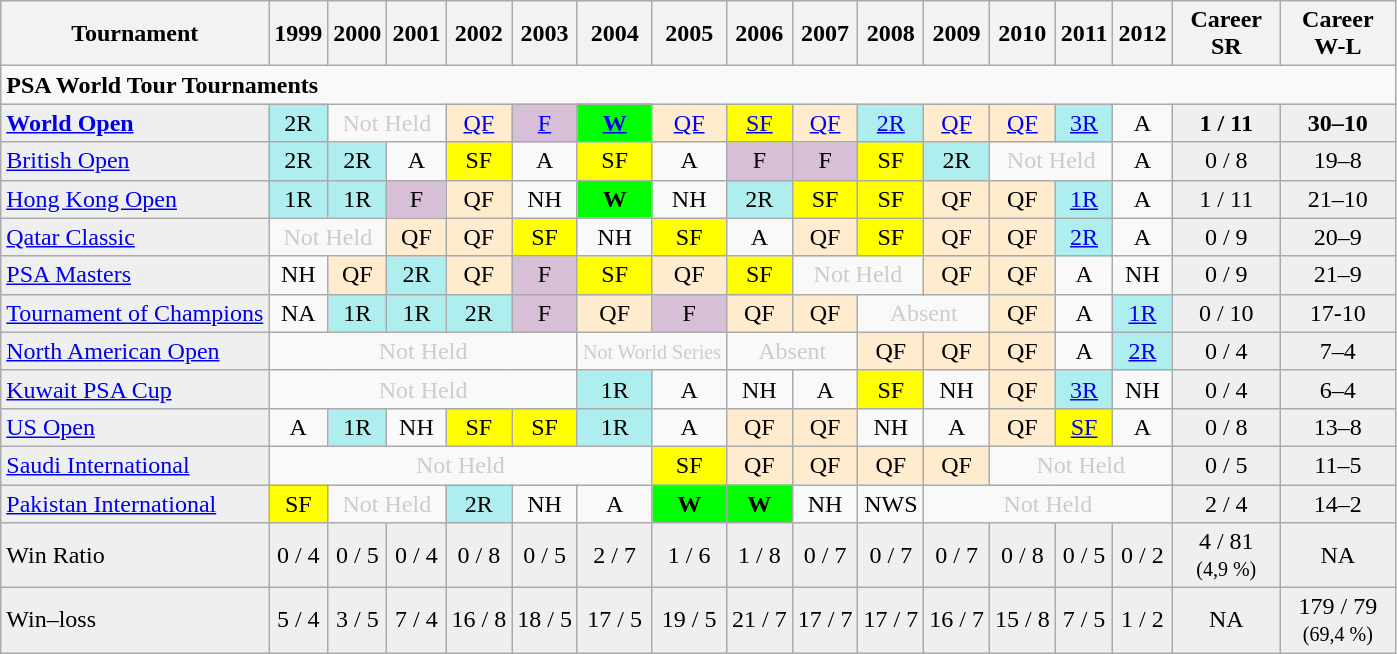<table class="wikitable">
<tr>
<th>Tournament</th>
<th>1999</th>
<th>2000</th>
<th>2001</th>
<th>2002</th>
<th>2003</th>
<th>2004</th>
<th>2005</th>
<th>2006</th>
<th>2007</th>
<th>2008</th>
<th>2009</th>
<th>2010</th>
<th>2011</th>
<th>2012</th>
<th width="65">Career SR</th>
<th width="69">Career W-L</th>
</tr>
<tr>
<td colspan="18"><strong>PSA World Tour Tournaments</strong></td>
</tr>
<tr>
<td style="background:#EFEFEF;"><strong><a href='#'>World Open</a></strong></td>
<td align="center" style="background:#afeeee;">2R</td>
<td align="center" colspan="2" style="color:#cccccc;">Not Held</td>
<td align="center" style="background:#ffebcd;"><a href='#'>QF</a></td>
<td align="center" style="background:#D8BFD8;"><a href='#'>F</a></td>
<td align="center" style="background:#00ff00;"><strong><a href='#'>W</a></strong></td>
<td align="center" style="background:#ffebcd;"><a href='#'>QF</a></td>
<td align="center" style="background:yellow;"><a href='#'>SF</a></td>
<td align="center" style="background:#ffebcd;"><a href='#'>QF</a></td>
<td align="center" style="background:#afeeee;"><a href='#'>2R</a></td>
<td align="center" style="background:#ffebcd;"><a href='#'>QF</a></td>
<td align="center" style="background:#ffebcd;"><a href='#'>QF</a></td>
<td align="center" style="background:#afeeee;"><a href='#'>3R</a></td>
<td align="center">A</td>
<td align="center" style="background:#EFEFEF;"><strong>1 / 11</strong></td>
<td align="center" style="background:#EFEFEF;"><strong>30–10</strong></td>
</tr>
<tr>
<td style="background:#EFEFEF;"><a href='#'>British Open</a></td>
<td align="center" style="background:#afeeee;">2R</td>
<td align="center" style="background:#afeeee;">2R</td>
<td align="center">A</td>
<td align="center" style="background:yellow;">SF</td>
<td align="center">A</td>
<td align="center" style="background:yellow;">SF</td>
<td align="center">A</td>
<td align="center" style="background:#D8BFD8;">F</td>
<td align="center" style="background:#D8BFD8;">F</td>
<td align="center" style="background:yellow;">SF</td>
<td align="center" style="background:#afeeee;">2R</td>
<td align="center" colspan="2" style="color:#cccccc;">Not Held</td>
<td align="center">A</td>
<td align="center" style="background:#EFEFEF;">0 / 8</td>
<td align="center" style="background:#EFEFEF;">19–8</td>
</tr>
<tr>
<td style="background:#EFEFEF;"><a href='#'>Hong Kong Open</a></td>
<td align="center" style="background:#afeeee;">1R</td>
<td align="center" style="background:#afeeee;">1R</td>
<td align="center" style="background:#D8BFD8;">F</td>
<td align="center" style="background:#ffebcd;">QF</td>
<td align="center">NH</td>
<td align="center" style="background:#00ff00;"><strong>W</strong></td>
<td align="center">NH</td>
<td align="center" style="background:#afeeee;">2R</td>
<td align="center" style="background:yellow;">SF</td>
<td align="center" style="background:yellow;">SF</td>
<td align="center" style="background:#ffebcd;">QF</td>
<td align="center" style="background:#ffebcd;">QF</td>
<td align="center" style="background:#afeeee;"><a href='#'>1R</a></td>
<td align="center">A</td>
<td align="center" style="background:#EFEFEF;">1 / 11</td>
<td align="center" style="background:#EFEFEF;">21–10</td>
</tr>
<tr>
<td style="background:#EFEFEF;"><a href='#'>Qatar Classic</a></td>
<td align="center" colspan="2" style="color:#cccccc;">Not Held</td>
<td align="center" style="background:#ffebcd;">QF</td>
<td align="center" style="background:#ffebcd;">QF</td>
<td align="center" style="background:yellow;">SF</td>
<td align="center">NH</td>
<td align="center" style="background:yellow;">SF</td>
<td align="center">A</td>
<td align="center" style="background:#ffebcd;">QF</td>
<td align="center" style="background:yellow;">SF</td>
<td align="center" style="background:#ffebcd;">QF</td>
<td align="center" style="background:#ffebcd;">QF</td>
<td align="center" style="background:#afeeee;"><a href='#'>2R</a></td>
<td align="center">A</td>
<td align="center" style="background:#EFEFEF;">0 / 9</td>
<td align="center" style="background:#EFEFEF;">20–9</td>
</tr>
<tr>
<td style="background:#EFEFEF;"><a href='#'>PSA Masters</a></td>
<td align="center">NH</td>
<td align="center" style="background:#ffebcd;">QF</td>
<td align="center" style="background:#afeeee;">2R</td>
<td align="center" style="background:#ffebcd;">QF</td>
<td align="center" style="background:#D8BFD8;">F</td>
<td align="center" style="background:yellow;">SF</td>
<td align="center" style="background:#ffebcd;">QF</td>
<td align="center" style="background:yellow;">SF</td>
<td align="center" colspan="2" style="color:#cccccc;">Not Held</td>
<td align="center" style="background:#ffebcd;">QF</td>
<td align="center" style="background:#ffebcd;">QF</td>
<td align="center">A</td>
<td align="center">NH</td>
<td align="center" style="background:#EFEFEF;">0 / 9</td>
<td align="center" style="background:#EFEFEF;">21–9</td>
</tr>
<tr>
<td style="background:#EFEFEF;"><a href='#'>Tournament of Champions</a></td>
<td align="center">NA</td>
<td align="center" style="background:#afeeee;">1R</td>
<td align="center" style="background:#afeeee;">1R</td>
<td align="center" style="background:#afeeee;">2R</td>
<td align="center" style="background:#D8BFD8;">F</td>
<td align="center" style="background:#ffebcd;">QF</td>
<td align="center" style="background:#D8BFD8;">F</td>
<td align="center" style="background:#ffebcd;">QF</td>
<td align="center" style="background:#ffebcd;">QF</td>
<td align="center" colspan="2" style="color:#cccccc;">Absent</td>
<td align="center" style="background:#ffebcd;">QF</td>
<td align="center">A</td>
<td align="center" style="background:#afeeee;"><a href='#'>1R</a></td>
<td align="center" style="background:#EFEFEF;">0 / 10</td>
<td align="center" style="background:#EFEFEF;">17-10</td>
</tr>
<tr>
<td style="background:#EFEFEF;"><a href='#'>North American Open</a></td>
<td align="center" colspan="5" style="color:#cccccc;">Not Held</td>
<td align="center" colspan="2" style="color:#cccccc;"><small>Not World Series</small></td>
<td align="center" colspan="2" style="color:#cccccc;">Absent</td>
<td align="center" style="background:#ffebcd;">QF</td>
<td align="center" style="background:#ffebcd;">QF</td>
<td align="center" style="background:#ffebcd;">QF</td>
<td align="center">A</td>
<td align="center" style="background:#afeeee;"><a href='#'>2R</a></td>
<td align="center" style="background:#EFEFEF;">0 / 4</td>
<td align="center" style="background:#EFEFEF;">7–4</td>
</tr>
<tr>
<td style="background:#EFEFEF;"><a href='#'>Kuwait PSA Cup</a></td>
<td align="center" colspan="5" style="color:#cccccc;">Not Held</td>
<td align="center" style="background:#afeeee;">1R</td>
<td align="center">A</td>
<td align="center">NH</td>
<td align="center">A</td>
<td align="center" style="background:yellow;">SF</td>
<td align="center">NH</td>
<td align="center" style="background:#ffebcd;">QF</td>
<td align="center" style="background:#afeeee;"><a href='#'>3R</a></td>
<td align="center">NH</td>
<td align="center" style="background:#EFEFEF;">0 / 4</td>
<td align="center" style="background:#EFEFEF;">6–4</td>
</tr>
<tr>
<td style="background:#EFEFEF;"><a href='#'>US Open</a></td>
<td align="center">A</td>
<td align="center" style="background:#afeeee;">1R</td>
<td align="center">NH</td>
<td align="center" style="background:yellow;">SF</td>
<td align="center" style="background:yellow;">SF</td>
<td align="center" style="background:#afeeee;">1R</td>
<td align="center">A</td>
<td align="center" style="background:#ffebcd;">QF</td>
<td align="center" style="background:#ffebcd;">QF</td>
<td align="center">NH</td>
<td align="center">A</td>
<td align="center" style="background:#ffebcd;">QF</td>
<td align="center" style="background:yellow;"><a href='#'>SF</a></td>
<td align="center">A</td>
<td align="center" style="background:#EFEFEF;">0 / 8</td>
<td align="center" style="background:#EFEFEF;">13–8</td>
</tr>
<tr>
<td style="background:#EFEFEF;"><a href='#'>Saudi International</a></td>
<td align="center" colspan="6" style="color:#cccccc;">Not Held</td>
<td align="center" style="background:yellow;">SF</td>
<td align="center" style="background:#ffebcd;">QF</td>
<td align="center" style="background:#ffebcd;">QF</td>
<td align="center" style="background:#ffebcd;">QF</td>
<td align="center" style="background:#ffebcd;">QF</td>
<td align="center" colspan="3" style="color:#cccccc;">Not Held</td>
<td align="center" style="background:#EFEFEF;">0 / 5</td>
<td align="center" style="background:#EFEFEF;">11–5</td>
</tr>
<tr>
<td style="background:#EFEFEF;"><a href='#'>Pakistan International</a></td>
<td align="center" style="background:yellow;">SF</td>
<td align="center" colspan="2" style="color:#cccccc;">Not Held</td>
<td align="center" style="background:#afeeee;">2R</td>
<td align="center">NH</td>
<td align="center">A</td>
<td align="center" style="background:#00ff00;"><strong>W</strong></td>
<td align="center" style="background:#00ff00;"><strong>W</strong></td>
<td align="center">NH</td>
<td align="center">NWS</td>
<td align="center" colspan="4" style="color:#cccccc;">Not Held</td>
<td align="center" style="background:#EFEFEF;">2 / 4</td>
<td align="center" style="background:#EFEFEF;">14–2</td>
</tr>
<tr>
<td style="background:#EFEFEF;">Win Ratio</td>
<td align="center" style="background:#EFEFEF;">0 / 4</td>
<td align="center" style="background:#EFEFEF;">0 / 5</td>
<td align="center" style="background:#EFEFEF;">0 / 4</td>
<td align="center" style="background:#EFEFEF;">0 / 8</td>
<td align="center" style="background:#EFEFEF;">0 / 5</td>
<td align="center" style="background:#EFEFEF;">2 / 7</td>
<td align="center" style="background:#EFEFEF;">1 / 6</td>
<td align="center" style="background:#EFEFEF;">1 / 8</td>
<td align="center" style="background:#EFEFEF;">0 / 7</td>
<td align="center" style="background:#EFEFEF;">0 / 7</td>
<td align="center" style="background:#EFEFEF;">0 / 7</td>
<td align="center" style="background:#EFEFEF;">0 / 8</td>
<td align="center" style="background:#EFEFEF;">0 / 5</td>
<td align="center" style="background:#EFEFEF;">0 / 2</td>
<td align="center" style="background:#EFEFEF;">4 / 81<br><small>(4,9 %)</small></td>
<td align="center" style="background:#EFEFEF;">NA</td>
</tr>
<tr>
<td style="background:#EFEFEF;">Win–loss</td>
<td align="center" style="background:#EFEFEF;">5 / 4</td>
<td align="center" style="background:#EFEFEF;">3 / 5</td>
<td align="center" style="background:#EFEFEF;">7 / 4</td>
<td align="center" style="background:#EFEFEF;">16 / 8</td>
<td align="center" style="background:#EFEFEF;">18 / 5</td>
<td align="center" style="background:#EFEFEF;">17 / 5</td>
<td align="center" style="background:#EFEFEF;">19 / 5</td>
<td align="center" style="background:#EFEFEF;">21 / 7</td>
<td align="center" style="background:#EFEFEF;">17 / 7</td>
<td align="center" style="background:#EFEFEF;">17 / 7</td>
<td align="center" style="background:#EFEFEF;">16 / 7</td>
<td align="center" style="background:#EFEFEF;">15 / 8</td>
<td align="center" style="background:#EFEFEF;">7 / 5</td>
<td align="center" style="background:#EFEFEF;">1 / 2</td>
<td align="center" style="background:#EFEFEF;">NA</td>
<td align="center" style="background:#EFEFEF;">179 / 79<br><small>(69,4 %)</small></td>
</tr>
</table>
